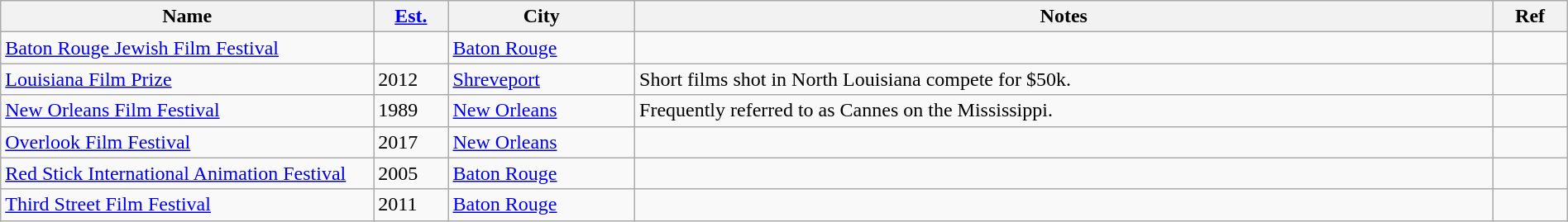<table class="wikitable sortable" width=100%>
<tr>
<th style="width:20%;">Name</th>
<th style="width:4%;"><a href='#'>Est.</a></th>
<th style="width:10%;">City</th>
<th style="width:46%;">Notes</th>
<th style="width:4%;">Ref</th>
</tr>
<tr>
<td><a href='#'>Baton Rouge Jewish Film Festival</a></td>
<td></td>
<td><a href='#'>Baton Rouge</a></td>
<td></td>
<td></td>
</tr>
<tr>
<td><a href='#'>Louisiana Film Prize</a></td>
<td>2012</td>
<td><a href='#'>Shreveport</a></td>
<td>Short films shot in North Louisiana compete for $50k.</td>
<td></td>
</tr>
<tr>
<td><a href='#'>New Orleans Film Festival</a></td>
<td>1989</td>
<td><a href='#'>New Orleans</a></td>
<td>Frequently referred to as Cannes on the Mississippi.</td>
<td></td>
</tr>
<tr>
<td><a href='#'>Overlook Film Festival</a></td>
<td>2017</td>
<td><a href='#'>New Orleans</a></td>
<td></td>
<td></td>
</tr>
<tr>
<td><a href='#'>Red Stick International Animation Festival</a></td>
<td>2005</td>
<td><a href='#'>Baton Rouge</a></td>
<td></td>
<td></td>
</tr>
<tr>
<td><a href='#'>Third Street Film Festival</a></td>
<td>2011</td>
<td><a href='#'>Baton Rouge</a></td>
<td></td>
<td></td>
</tr>
</table>
